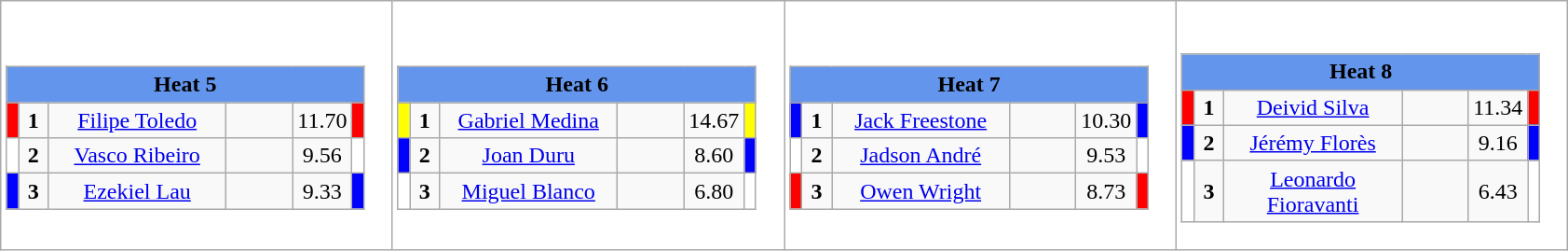<table class="wikitable" style="background:#fff;">
<tr>
<td><div><br><table class="wikitable">
<tr>
<td colspan="6"  style="text-align:center; background:#6495ed;"><strong>Heat 5</strong></td>
</tr>
<tr>
<td style="width:01px; background: #f00;"></td>
<td style="width:14px; text-align:center;"><strong>1</strong></td>
<td style="width:120px; text-align:center;"><a href='#'>Filipe Toledo</a></td>
<td style="width:40px; text-align:center;"></td>
<td style="width:20px; text-align:center;">11.70</td>
<td style="width:01px; background: #f00;"></td>
</tr>
<tr>
<td style="width:01px; background: #fff;"></td>
<td style="width:14px; text-align:center;"><strong>2</strong></td>
<td style="width:120px; text-align:center;"><a href='#'>Vasco Ribeiro</a></td>
<td style="width:40px; text-align:center;"></td>
<td style="width:20px; text-align:center;">9.56</td>
<td style="width:01px; background: #fff;"></td>
</tr>
<tr>
<td style="width:01px; background: #00f;"></td>
<td style="width:14px; text-align:center;"><strong>3</strong></td>
<td style="width:120px; text-align:center;"><a href='#'>Ezekiel Lau</a></td>
<td style="width:40px; text-align:center;"></td>
<td style="width:20px; text-align:center;">9.33</td>
<td style="width:01px; background: #00f;"></td>
</tr>
</table>
</div></td>
<td><div><br><table class="wikitable">
<tr>
<td colspan="6"  style="text-align:center; background:#6495ed;"><strong>Heat 6</strong></td>
</tr>
<tr>
<td style="width:01px; background: #ff0;"></td>
<td style="width:14px; text-align:center;"><strong>1</strong></td>
<td style="width:120px; text-align:center;"><a href='#'>Gabriel Medina</a></td>
<td style="width:40px; text-align:center;"></td>
<td style="width:20px; text-align:center;">14.67</td>
<td style="width:01px; background: #ff0;"></td>
</tr>
<tr>
<td style="width:01px; background: #00f;"></td>
<td style="width:14px; text-align:center;"><strong>2</strong></td>
<td style="width:120px; text-align:center;"><a href='#'>Joan Duru</a></td>
<td style="width:40px; text-align:center;"></td>
<td style="width:20px; text-align:center;">8.60</td>
<td style="width:01px; background: #00f;"></td>
</tr>
<tr>
<td style="width:01px; background: #fff;"></td>
<td style="width:14px; text-align:center;"><strong>3</strong></td>
<td style="width:120px; text-align:center;"><a href='#'>Miguel Blanco</a></td>
<td style="width:40px; text-align:center;"></td>
<td style="width:20px; text-align:center;">6.80</td>
<td style="width:01px; background: #fff;"></td>
</tr>
</table>
</div></td>
<td><div><br><table class="wikitable">
<tr>
<td colspan="6"  style="text-align:center; background:#6495ed;"><strong>Heat 7</strong></td>
</tr>
<tr>
<td style="width:01px; background: #00f;"></td>
<td style="width:14px; text-align:center;"><strong>1</strong></td>
<td style="width:120px; text-align:center;"><a href='#'>Jack Freestone</a></td>
<td style="width:40px; text-align:center;"></td>
<td style="width:20px; text-align:center;">10.30</td>
<td style="width:01px; background: #00f;"></td>
</tr>
<tr>
<td style="width:01px; background: #fff;"></td>
<td style="width:14px; text-align:center;"><strong>2</strong></td>
<td style="width:120px; text-align:center;"><a href='#'>Jadson André</a></td>
<td style="width:40px; text-align:center;"></td>
<td style="width:20px; text-align:center;">9.53</td>
<td style="width:01px; background: #fff;"></td>
</tr>
<tr>
<td style="width:01px; background: #f00;"></td>
<td style="width:14px; text-align:center;"><strong>3</strong></td>
<td style="width:120px; text-align:center;"><a href='#'>Owen Wright</a></td>
<td style="width:40px; text-align:center;"></td>
<td style="width:20px; text-align:center;">8.73</td>
<td style="width:01px; background: #f00;"></td>
</tr>
</table>
</div></td>
<td><div><br><table class="wikitable">
<tr>
<td colspan="6"  style="text-align:center; background:#6495ed;"><strong>Heat 8</strong></td>
</tr>
<tr>
<td style="width:01px; background: #f00;"></td>
<td style="width:14px; text-align:center;"><strong>1</strong></td>
<td style="width:120px; text-align:center;"><a href='#'>Deivid Silva</a></td>
<td style="width:40px; text-align:center;"></td>
<td style="width:20px; text-align:center;">11.34</td>
<td style="width:01px; background: #f00;"></td>
</tr>
<tr>
<td style="width:01px; background: #00f;"></td>
<td style="width:14px; text-align:center;"><strong>2</strong></td>
<td style="width:120px; text-align:center;"><a href='#'>Jérémy Florès</a></td>
<td style="width:40px; text-align:center;"></td>
<td style="width:20px; text-align:center;">9.16</td>
<td style="width:01px; background: #00f;"></td>
</tr>
<tr>
<td style="width:01px; background: #fff;"></td>
<td style="width:14px; text-align:center;"><strong>3</strong></td>
<td style="width:120px; text-align:center;"><a href='#'>Leonardo Fioravanti</a></td>
<td style="width:40px; text-align:center;"></td>
<td style="width:20px; text-align:center;">6.43</td>
<td style="width:01px; background: #fff;"></td>
</tr>
</table>
</div></td>
</tr>
</table>
